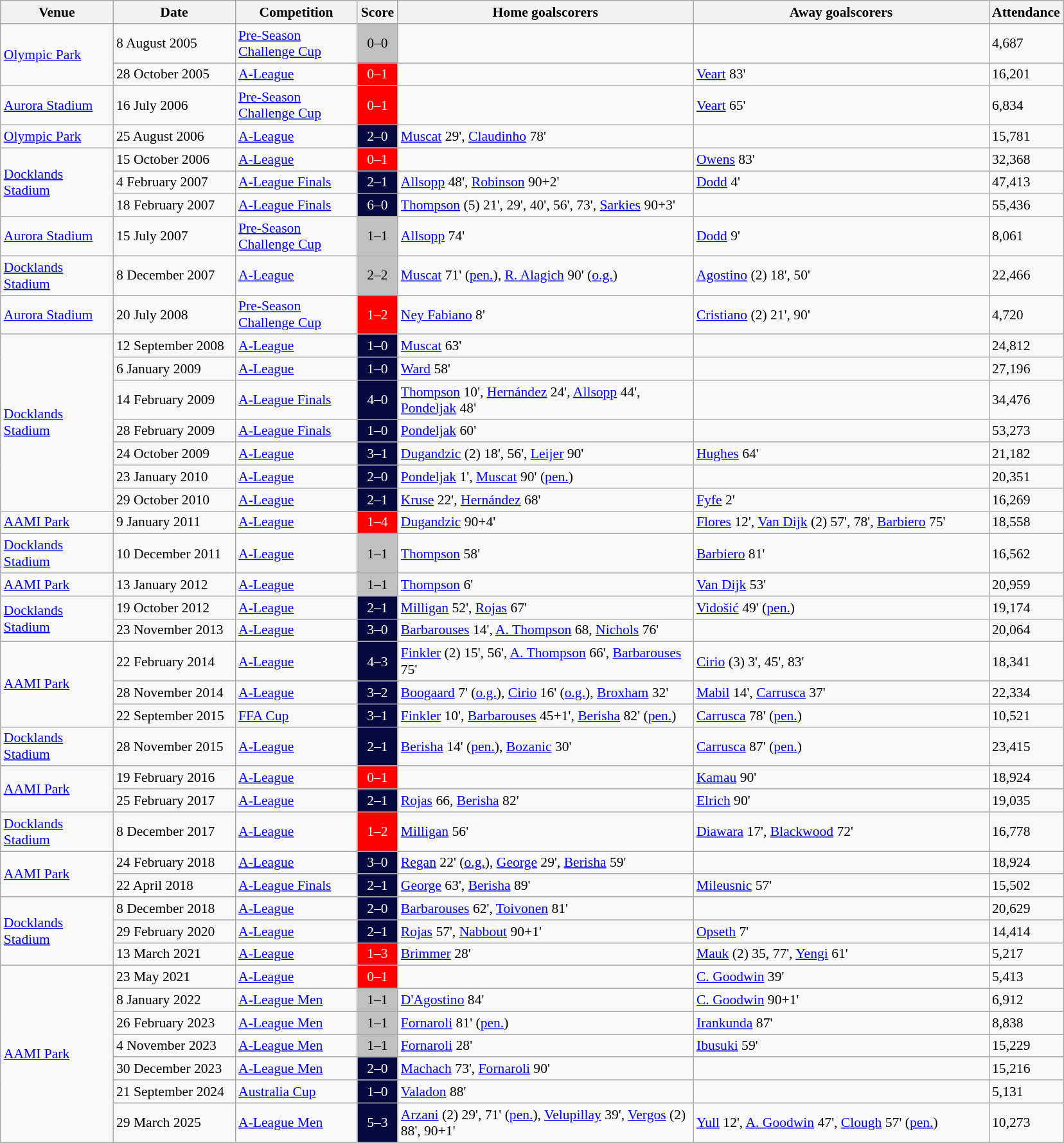<table class="wikitable" style="font-size:90%">
<tr>
<th width="110">Venue</th>
<th width="120">Date</th>
<th width="120">Competition</th>
<th width="35">Score</th>
<th width="300">Home goalscorers</th>
<th width="300">Away goalscorers</th>
<th width="30">Attendance</th>
</tr>
<tr>
<td rowspan="2"><a href='#'>Olympic Park</a></td>
<td>8 August 2005</td>
<td><a href='#'>Pre-Season Challenge Cup</a></td>
<td align="center" style="background:silver; color:#000000">0–0</td>
<td></td>
<td></td>
<td>4,687</td>
</tr>
<tr>
<td>28 October 2005</td>
<td><a href='#'>A-League</a></td>
<td align="center" style="background:red; color:white">0–1</td>
<td></td>
<td><a href='#'>Veart</a> 83'</td>
<td>16,201</td>
</tr>
<tr>
<td rowspan="1"><a href='#'>Aurora Stadium</a></td>
<td>16 July 2006</td>
<td><a href='#'>Pre-Season Challenge Cup</a></td>
<td align="center" style="background:red; color:white">0–1</td>
<td></td>
<td><a href='#'>Veart</a> 65'</td>
<td>6,834</td>
</tr>
<tr>
<td rowspan="1"><a href='#'>Olympic Park</a></td>
<td>25 August 2006</td>
<td><a href='#'>A-League</a></td>
<td align="center" style="background:#05093F; color:white">2–0</td>
<td><a href='#'>Muscat</a> 29', <a href='#'>Claudinho</a> 78'</td>
<td></td>
<td>15,781</td>
</tr>
<tr>
<td rowspan="3"><a href='#'>Docklands Stadium</a></td>
<td>15 October 2006</td>
<td><a href='#'>A-League</a></td>
<td align="center" style="background:red; color:white">0–1</td>
<td></td>
<td><a href='#'>Owens</a> 83'</td>
<td>32,368</td>
</tr>
<tr>
<td>4 February 2007</td>
<td><a href='#'>A-League Finals</a></td>
<td align="center" style="background:#05093F; color:white">2–1</td>
<td><a href='#'>Allsopp</a> 48', <a href='#'>Robinson</a> 90+2'</td>
<td><a href='#'>Dodd</a> 4'</td>
<td>47,413</td>
</tr>
<tr>
<td>18 February 2007</td>
<td><a href='#'>A-League Finals</a></td>
<td align="center" style="background:#05093F; color:white">6–0</td>
<td><a href='#'>Thompson</a> (5) 21', 29', 40', 56', 73', <a href='#'>Sarkies</a> 90+3'</td>
<td></td>
<td>55,436</td>
</tr>
<tr>
<td rowspan="1"><a href='#'>Aurora Stadium</a></td>
<td>15 July 2007</td>
<td><a href='#'>Pre-Season Challenge Cup</a></td>
<td align="center" style="background:silver; color:#000000">1–1</td>
<td><a href='#'>Allsopp</a> 74'</td>
<td><a href='#'>Dodd</a> 9'</td>
<td>8,061</td>
</tr>
<tr>
<td><a href='#'>Docklands Stadium</a></td>
<td>8 December 2007</td>
<td><a href='#'>A-League</a></td>
<td align="center" style="background:silver; color:#000000">2–2</td>
<td><a href='#'>Muscat</a> 71' (<a href='#'>pen.</a>), <a href='#'>R. Alagich</a> 90' (<a href='#'>o.g.</a>)</td>
<td><a href='#'>Agostino</a> (2) 18', 50'</td>
<td>22,466</td>
</tr>
<tr>
<td rowspan="1"><a href='#'>Aurora Stadium</a></td>
<td>20 July 2008</td>
<td><a href='#'>Pre-Season Challenge Cup</a></td>
<td align="center" style="background:red; color:white">1–2</td>
<td><a href='#'>Ney Fabiano</a> 8'</td>
<td><a href='#'>Cristiano</a> (2) 21', 90'</td>
<td>4,720</td>
</tr>
<tr>
<td rowspan="7"><a href='#'>Docklands Stadium</a></td>
<td>12 September 2008</td>
<td><a href='#'>A-League</a></td>
<td align="center" style="background:#05093F; color:white">1–0</td>
<td><a href='#'>Muscat</a> 63'</td>
<td></td>
<td>24,812</td>
</tr>
<tr>
<td>6 January 2009</td>
<td><a href='#'>A-League</a></td>
<td align="center" style="background:#05093F; color:white">1–0</td>
<td><a href='#'>Ward</a> 58'</td>
<td></td>
<td>27,196</td>
</tr>
<tr>
<td>14 February 2009</td>
<td><a href='#'>A-League Finals</a></td>
<td align="center" style="background:#05093F; color:white">4–0</td>
<td><a href='#'>Thompson</a> 10', <a href='#'>Hernández</a> 24', <a href='#'>Allsopp</a> 44', <a href='#'>Pondeljak</a> 48'</td>
<td></td>
<td>34,476</td>
</tr>
<tr>
<td>28 February 2009</td>
<td><a href='#'>A-League Finals</a></td>
<td align="center" style="background:#05093F; color:white">1–0</td>
<td><a href='#'>Pondeljak</a> 60'</td>
<td></td>
<td>53,273</td>
</tr>
<tr>
<td>24 October 2009</td>
<td><a href='#'>A-League</a></td>
<td align="center" style="background:#05093F; color:white">3–1</td>
<td><a href='#'>Dugandzic</a> (2) 18', 56', <a href='#'>Leijer</a> 90'</td>
<td><a href='#'>Hughes</a> 64'</td>
<td>21,182</td>
</tr>
<tr>
<td>23 January 2010</td>
<td><a href='#'>A-League</a></td>
<td align="center" style="background:#05093F; color:white">2–0</td>
<td><a href='#'>Pondeljak</a> 1', <a href='#'>Muscat</a> 90' (<a href='#'>pen.</a>)</td>
<td></td>
<td>20,351</td>
</tr>
<tr>
<td>29 October 2010</td>
<td><a href='#'>A-League</a></td>
<td align="center" style="background:#05093F; color:white">2–1</td>
<td><a href='#'>Kruse</a> 22', <a href='#'>Hernández</a> 68'</td>
<td><a href='#'>Fyfe</a> 2'</td>
<td>16,269</td>
</tr>
<tr>
<td rowspan="1"><a href='#'>AAMI Park</a></td>
<td>9 January 2011</td>
<td><a href='#'>A-League</a></td>
<td align="center" style="background:red; color:white">1–4</td>
<td><a href='#'>Dugandzic</a> 90+4'</td>
<td><a href='#'>Flores</a> 12', <a href='#'>Van Dijk</a> (2) 57', 78', <a href='#'>Barbiero</a> 75'</td>
<td>18,558</td>
</tr>
<tr>
<td rowspan="1"><a href='#'>Docklands Stadium</a></td>
<td>10 December 2011</td>
<td><a href='#'>A-League</a></td>
<td align="center" style="background:silver; color:black">1–1</td>
<td><a href='#'>Thompson</a> 58'</td>
<td><a href='#'>Barbiero</a> 81'</td>
<td>16,562</td>
</tr>
<tr>
<td rowspan="1"><a href='#'>AAMI Park</a></td>
<td>13 January 2012</td>
<td><a href='#'>A-League</a></td>
<td align="center" style="background:silver; color:black">1–1</td>
<td><a href='#'>Thompson</a> 6'</td>
<td><a href='#'>Van Dijk</a> 53'</td>
<td>20,959</td>
</tr>
<tr>
<td rowspan="2"><a href='#'>Docklands Stadium</a></td>
<td>19 October 2012</td>
<td><a href='#'>A-League</a></td>
<td align="center" style="background:#05093F; color:white">2–1</td>
<td><a href='#'>Milligan</a> 52', <a href='#'>Rojas</a> 67'</td>
<td><a href='#'>Vidošić</a> 49' (<a href='#'>pen.</a>)</td>
<td>19,174</td>
</tr>
<tr>
<td>23 November 2013</td>
<td><a href='#'>A-League</a></td>
<td align="center" style="background:#05093F; color:white">3–0</td>
<td><a href='#'>Barbarouses</a> 14', <a href='#'>A. Thompson</a> 68, <a href='#'>Nichols</a> 76'</td>
<td></td>
<td>20,064</td>
</tr>
<tr>
<td rowspan="3"><a href='#'>AAMI Park</a></td>
<td>22 February 2014</td>
<td><a href='#'>A-League</a></td>
<td align="center" style="background:#05093F; color:white">4–3</td>
<td><a href='#'>Finkler</a> (2) 15', 56', <a href='#'>A. Thompson</a> 66', <a href='#'>Barbarouses</a> 75'</td>
<td><a href='#'>Cirio</a> (3) 3', 45', 83'</td>
<td>18,341</td>
</tr>
<tr>
<td>28 November 2014</td>
<td><a href='#'>A-League</a></td>
<td align="center" style="background:#05093F; color:white">3–2</td>
<td><a href='#'>Boogaard</a> 7' (<a href='#'>o.g.</a>), <a href='#'>Cirio</a> 16' (<a href='#'>o.g.</a>), <a href='#'>Broxham</a> 32'</td>
<td><a href='#'>Mabil</a> 14', <a href='#'>Carrusca</a> 37'</td>
<td>22,334</td>
</tr>
<tr>
<td>22 September 2015</td>
<td><a href='#'>FFA Cup</a></td>
<td align="center" style="background:#05093F; color:white">3–1</td>
<td><a href='#'>Finkler</a> 10', <a href='#'>Barbarouses</a> 45+1', <a href='#'>Berisha</a> 82' (<a href='#'>pen.</a>)</td>
<td><a href='#'>Carrusca</a> 78' (<a href='#'>pen.</a>)</td>
<td>10,521</td>
</tr>
<tr>
<td rowspan="1"><a href='#'>Docklands Stadium</a></td>
<td>28 November 2015</td>
<td><a href='#'>A-League</a></td>
<td align="center" style="background:#05093F; color:white">2–1</td>
<td><a href='#'>Berisha</a> 14' (<a href='#'>pen.</a>), <a href='#'>Bozanic</a> 30'</td>
<td><a href='#'>Carrusca</a> 87' (<a href='#'>pen.</a>)</td>
<td>23,415</td>
</tr>
<tr>
<td rowspan="2"><a href='#'>AAMI Park</a></td>
<td>19 February 2016</td>
<td><a href='#'>A-League</a></td>
<td align="center" style="background:red; color:white">0–1</td>
<td></td>
<td><a href='#'>Kamau</a> 90'</td>
<td>18,924</td>
</tr>
<tr>
<td>25 February 2017</td>
<td><a href='#'>A-League</a></td>
<td align="center" style="background:#05093F; color:white">2–1</td>
<td><a href='#'>Rojas</a> 66, <a href='#'>Berisha</a> 82'</td>
<td><a href='#'>Elrich</a> 90'</td>
<td>19,035</td>
</tr>
<tr>
<td rowspan="1"><a href='#'>Docklands Stadium</a></td>
<td>8 December 2017</td>
<td><a href='#'>A-League</a></td>
<td align="center" style="background:red; color:white">1–2</td>
<td><a href='#'>Milligan</a> 56'</td>
<td><a href='#'>Diawara</a> 17', <a href='#'>Blackwood</a> 72'</td>
<td>16,778</td>
</tr>
<tr>
<td rowspan="2"><a href='#'>AAMI Park</a></td>
<td>24 February 2018</td>
<td><a href='#'>A-League</a></td>
<td align="center" style="background:#05093F; color:white">3–0</td>
<td><a href='#'>Regan</a> 22' (<a href='#'>o.g.</a>), <a href='#'>George</a> 29', <a href='#'>Berisha</a> 59'</td>
<td></td>
<td>18,924</td>
</tr>
<tr>
<td>22 April 2018</td>
<td><a href='#'>A-League Finals</a></td>
<td align="center" style="background:#05093F; color:white">2–1</td>
<td><a href='#'>George</a> 63', <a href='#'>Berisha</a> 89'</td>
<td><a href='#'>Mileusnic</a> 57'</td>
<td>15,502</td>
</tr>
<tr>
<td rowspan=3><a href='#'>Docklands Stadium</a></td>
<td>8 December 2018</td>
<td><a href='#'>A-League</a></td>
<td align="center" style="background:#05093F; color:white">2–0</td>
<td><a href='#'>Barbarouses</a> 62', <a href='#'>Toivonen</a> 81'</td>
<td></td>
<td>20,629</td>
</tr>
<tr>
<td>29 February 2020</td>
<td><a href='#'>A-League</a></td>
<td align="center" style="background:#05093F; color:white">2–1</td>
<td><a href='#'>Rojas</a> 57', <a href='#'>Nabbout</a> 90+1'</td>
<td><a href='#'>Opseth</a> 7'</td>
<td>14,414</td>
</tr>
<tr>
<td>13 March 2021</td>
<td><a href='#'>A-League</a></td>
<td align="center" style="background:red; color:white">1–3</td>
<td><a href='#'>Brimmer</a> 28'</td>
<td><a href='#'>Mauk</a> (2) 35, 77', <a href='#'>Yengi</a> 61'</td>
<td>5,217</td>
</tr>
<tr>
<td rowspan=7><a href='#'>AAMI Park</a></td>
<td>23 May 2021</td>
<td><a href='#'>A-League</a></td>
<td align="center" style="background:red; color:white">0–1</td>
<td></td>
<td><a href='#'>C. Goodwin</a> 39'</td>
<td>5,413</td>
</tr>
<tr>
<td>8 January 2022</td>
<td><a href='#'>A-League Men</a></td>
<td align="center" style="background:silver; color:black">1–1</td>
<td><a href='#'>D'Agostino</a> 84'</td>
<td><a href='#'>C. Goodwin</a> 90+1'</td>
<td>6,912</td>
</tr>
<tr>
<td>26 February 2023</td>
<td><a href='#'>A-League Men</a></td>
<td align=center style="background:silver; color:black">1–1</td>
<td><a href='#'>Fornaroli</a> 81' (<a href='#'>pen.</a>)</td>
<td><a href='#'>Irankunda</a> 87'</td>
<td>8,838</td>
</tr>
<tr>
<td>4 November 2023</td>
<td><a href='#'>A-League Men</a></td>
<td align=center style="background:silver; color:black">1–1</td>
<td><a href='#'>Fornaroli</a> 28'</td>
<td><a href='#'>Ibusuki</a> 59'</td>
<td>15,229</td>
</tr>
<tr>
<td>30 December 2023</td>
<td><a href='#'>A-League Men</a></td>
<td align="center" style="background:#05093F; color:white">2–0</td>
<td><a href='#'>Machach</a> 73', <a href='#'>Fornaroli</a> 90'</td>
<td></td>
<td>15,216</td>
</tr>
<tr>
<td>21 September 2024</td>
<td><a href='#'>Australia Cup</a></td>
<td align="center" style="background:#05093F; color:white">1–0</td>
<td><a href='#'>Valadon</a> 88'</td>
<td></td>
<td>5,131</td>
</tr>
<tr>
<td>29 March 2025</td>
<td><a href='#'>A-League Men</a></td>
<td align="center" style="background:#05093F; color:white">5–3</td>
<td><a href='#'>Arzani</a> (2) 29', 71' (<a href='#'>pen.</a>), <a href='#'>Velupillay</a> 39', <a href='#'>Vergos</a> (2) 88', 90+1'</td>
<td><a href='#'>Yull</a> 12', <a href='#'>A. Goodwin</a> 47', <a href='#'>Clough</a> 57' (<a href='#'>pen.</a>)</td>
<td>10,273</td>
</tr>
</table>
